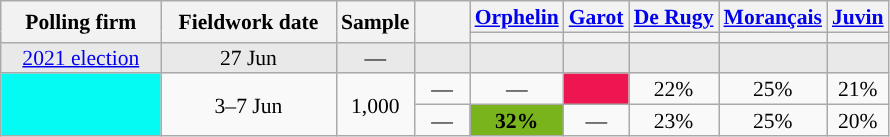<table class="wikitable" style="text-align:center;font-size:90%;line-height:14px;">
<tr>
<th rowspan="2" style="width:100px;">Polling firm</th>
<th rowspan="2" style="width:110px;">Fieldwork date</th>
<th rowspan="2" style="width:35px;">Sample</th>
<th rowspan="2" style="width:30px;"></th>
<th><a href='#'>Orphelin</a><br></th>
<th><a href='#'>Garot</a><br></th>
<th><a href='#'>De Rugy</a><br></th>
<th><a href='#'>Morançais</a><br></th>
<th><a href='#'>Juvin</a><br></th>
</tr>
<tr>
<th style="background:"></th>
<th style="background:"></th>
<th style="background:"></th>
<th style="background:"></th>
<th style="background:"></th>
</tr>
<tr style="background:#E9E9E9;">
<td><a href='#'>2021 election</a></td>
<td data-sort-value="2021-06-27">27 Jun</td>
<td>—</td>
<td></td>
<td></td>
<td></td>
<td></td>
<td></td>
<td></td>
</tr>
<tr>
<td rowspan="2" style="background:#04FBF4;"></td>
<td rowspan="2">3–7 Jun</td>
<td rowspan="2">1,000</td>
<td>—</td>
<td>—</td>
<td style="background:#ED1651;"></td>
<td>22%</td>
<td>25%</td>
<td>21%</td>
</tr>
<tr>
<td>—</td>
<td style="background:#79B41D;"><strong>32%</strong></td>
<td>—</td>
<td>23%</td>
<td>25%</td>
<td>20%</td>
</tr>
</table>
